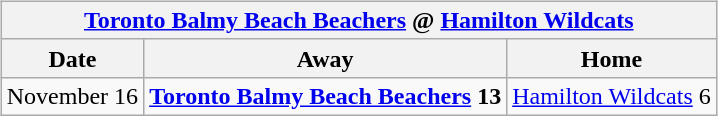<table cellspacing="10">
<tr>
<td valign="top"><br><table class="wikitable">
<tr>
<th colspan="4"><a href='#'>Toronto Balmy Beach Beachers</a> @ <a href='#'>Hamilton Wildcats</a></th>
</tr>
<tr>
<th>Date</th>
<th>Away</th>
<th>Home</th>
</tr>
<tr>
<td>November 16</td>
<td><strong><a href='#'>Toronto Balmy Beach Beachers</a> 13</strong></td>
<td><a href='#'>Hamilton Wildcats</a> 6</td>
</tr>
</table>
</td>
</tr>
</table>
